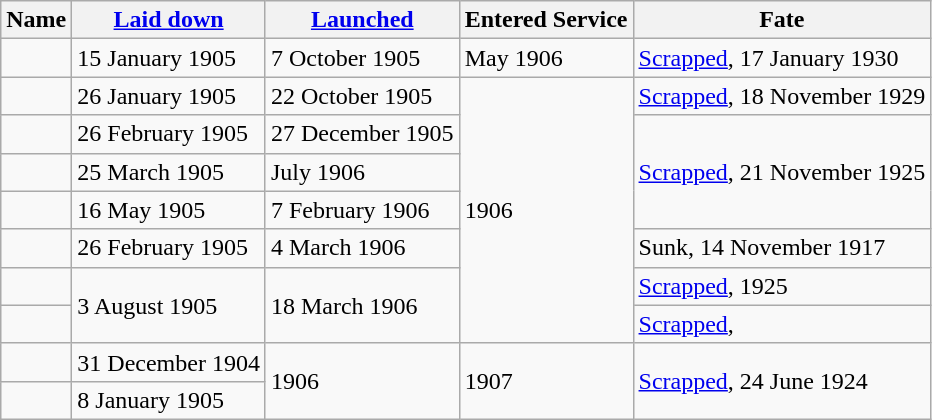<table class="wikitable plainrowheaders">
<tr>
<th scope="col">Name</th>
<th scope="col"><a href='#'>Laid down</a></th>
<th scope="col"><a href='#'>Launched</a></th>
<th scope="col">Entered Service</th>
<th scope="col">Fate</th>
</tr>
<tr>
<td scope="row"></td>
<td>15 January 1905</td>
<td>7 October 1905</td>
<td>May 1906</td>
<td><a href='#'>Scrapped</a>, 17 January 1930</td>
</tr>
<tr>
<td scope="row"></td>
<td>26 January 1905</td>
<td>22 October 1905</td>
<td rowspan=7>1906</td>
<td><a href='#'>Scrapped</a>, 18 November 1929</td>
</tr>
<tr>
<td scope="row"></td>
<td>26 February 1905</td>
<td>27 December 1905</td>
<td rowspan=3><a href='#'>Scrapped</a>, 21 November 1925</td>
</tr>
<tr>
<td scope="row"></td>
<td>25 March 1905</td>
<td>July 1906</td>
</tr>
<tr>
<td scope="row"></td>
<td>16 May 1905</td>
<td>7 February 1906</td>
</tr>
<tr>
<td scope="row"></td>
<td>26 February 1905</td>
<td>4 March 1906</td>
<td>Sunk, 14 November 1917</td>
</tr>
<tr>
<td scope="row"></td>
<td rowspan=2>3 August 1905</td>
<td rowspan=2>18 March 1906</td>
<td><a href='#'>Scrapped</a>, 1925</td>
</tr>
<tr>
<td scope="row"></td>
<td><a href='#'>Scrapped</a>,</td>
</tr>
<tr>
<td scope="row"></td>
<td>31 December 1904</td>
<td rowspan=2>1906</td>
<td rowspan=2>1907</td>
<td rowspan=2><a href='#'>Scrapped</a>, 24 June 1924</td>
</tr>
<tr>
<td scope="row"></td>
<td>8 January 1905</td>
</tr>
</table>
